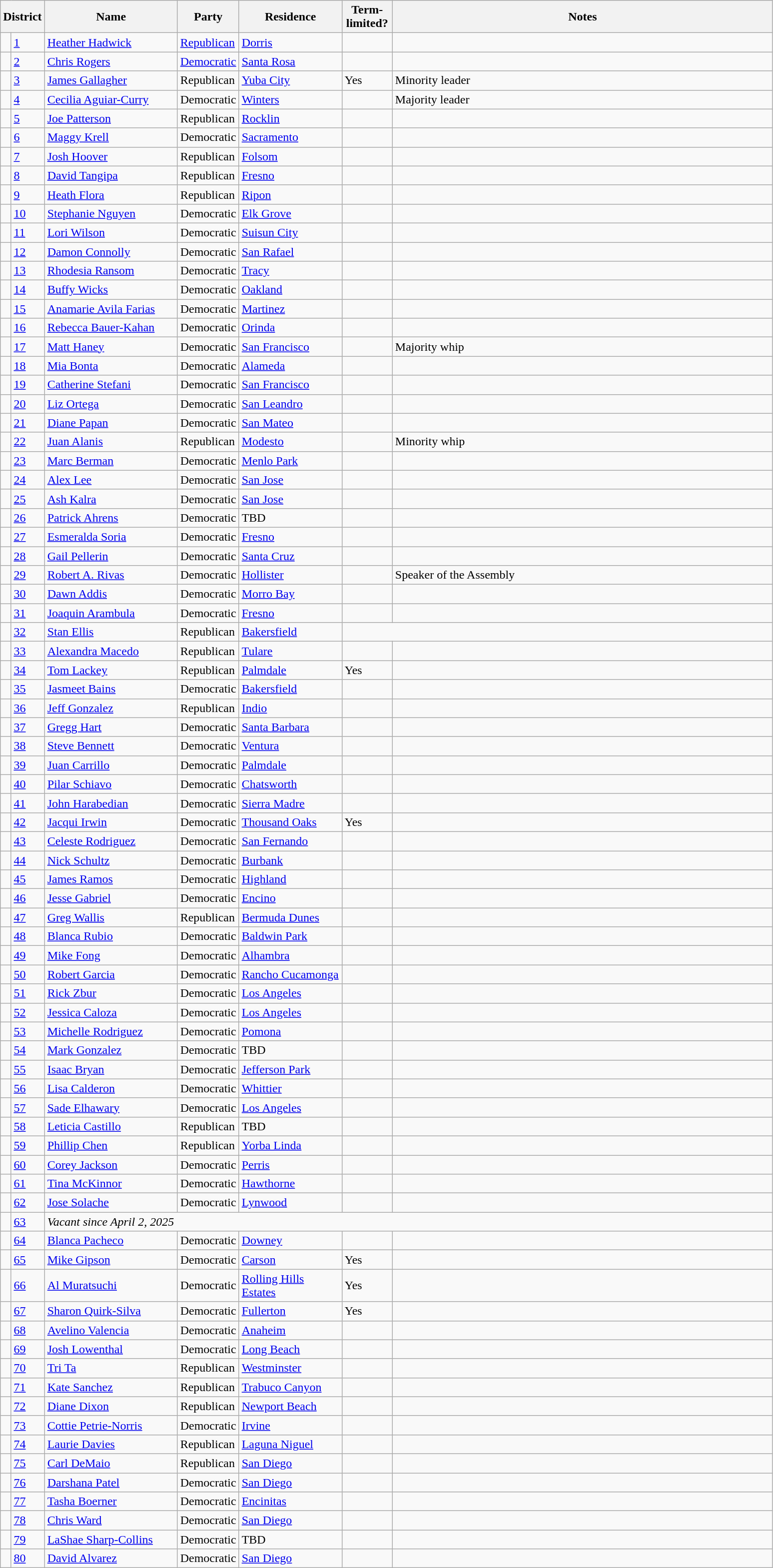<table class="wikitable">
<tr>
<th scope="col" width="30" colspan="2">District</th>
<th scope="col" width="170">Name</th>
<th scope="col" width="70">Party</th>
<th scope="col" width="130">Residence</th>
<th scope="col" width="60">Term-limited?</th>
<th scope="col" width="500">Notes</th>
</tr>
<tr>
<td></td>
<td><a href='#'>1</a></td>
<td><a href='#'>Heather Hadwick</a></td>
<td><a href='#'>Republican</a></td>
<td><a href='#'>Dorris</a></td>
<td></td>
<td></td>
</tr>
<tr>
<td></td>
<td><a href='#'>2</a></td>
<td><a href='#'>Chris Rogers</a></td>
<td><a href='#'>Democratic</a></td>
<td><a href='#'>Santa Rosa</a></td>
<td></td>
<td></td>
</tr>
<tr>
<td></td>
<td><a href='#'>3</a></td>
<td><a href='#'>James Gallagher</a></td>
<td>Republican</td>
<td><a href='#'>Yuba City</a></td>
<td>Yes</td>
<td>Minority leader</td>
</tr>
<tr>
<td></td>
<td><a href='#'>4</a></td>
<td><a href='#'>Cecilia Aguiar-Curry</a></td>
<td>Democratic</td>
<td><a href='#'>Winters</a></td>
<td></td>
<td>Majority leader</td>
</tr>
<tr>
<td></td>
<td><a href='#'>5</a></td>
<td><a href='#'>Joe Patterson</a></td>
<td>Republican</td>
<td><a href='#'>Rocklin</a></td>
<td></td>
<td></td>
</tr>
<tr>
<td></td>
<td><a href='#'>6</a></td>
<td><a href='#'>Maggy Krell</a></td>
<td>Democratic</td>
<td><a href='#'>Sacramento</a></td>
<td></td>
<td></td>
</tr>
<tr>
<td></td>
<td><a href='#'>7</a></td>
<td><a href='#'>Josh Hoover</a></td>
<td>Republican</td>
<td><a href='#'>Folsom</a></td>
<td></td>
<td></td>
</tr>
<tr>
<td></td>
<td><a href='#'>8</a></td>
<td><a href='#'>David Tangipa</a></td>
<td>Republican</td>
<td><a href='#'>Fresno</a></td>
<td></td>
<td></td>
</tr>
<tr>
<td></td>
<td><a href='#'>9</a></td>
<td><a href='#'>Heath Flora</a></td>
<td>Republican</td>
<td><a href='#'>Ripon</a></td>
<td></td>
<td></td>
</tr>
<tr>
<td></td>
<td><a href='#'>10</a></td>
<td><a href='#'>Stephanie Nguyen</a></td>
<td>Democratic</td>
<td><a href='#'>Elk Grove</a></td>
<td></td>
<td></td>
</tr>
<tr>
<td></td>
<td><a href='#'>11</a></td>
<td><a href='#'>Lori Wilson</a></td>
<td>Democratic</td>
<td><a href='#'>Suisun City</a></td>
<td></td>
<td></td>
</tr>
<tr>
<td></td>
<td><a href='#'>12</a></td>
<td><a href='#'>Damon Connolly</a></td>
<td>Democratic</td>
<td><a href='#'>San Rafael</a></td>
<td></td>
<td></td>
</tr>
<tr>
<td></td>
<td><a href='#'>13</a></td>
<td><a href='#'>Rhodesia Ransom</a></td>
<td>Democratic</td>
<td><a href='#'>Tracy</a></td>
<td></td>
<td></td>
</tr>
<tr>
<td></td>
<td><a href='#'>14</a></td>
<td><a href='#'>Buffy Wicks</a></td>
<td>Democratic</td>
<td><a href='#'>Oakland</a></td>
<td></td>
<td></td>
</tr>
<tr>
<td></td>
<td><a href='#'>15</a></td>
<td><a href='#'>Anamarie Avila Farias</a></td>
<td>Democratic</td>
<td><a href='#'>Martinez</a></td>
<td></td>
<td></td>
</tr>
<tr>
<td></td>
<td><a href='#'>16</a></td>
<td><a href='#'>Rebecca Bauer-Kahan</a></td>
<td>Democratic</td>
<td><a href='#'>Orinda</a></td>
<td></td>
<td></td>
</tr>
<tr>
<td></td>
<td><a href='#'>17</a></td>
<td><a href='#'>Matt Haney</a></td>
<td>Democratic</td>
<td><a href='#'>San Francisco</a></td>
<td></td>
<td>Majority whip</td>
</tr>
<tr>
<td></td>
<td><a href='#'>18</a></td>
<td><a href='#'>Mia Bonta</a></td>
<td>Democratic</td>
<td><a href='#'>Alameda</a></td>
<td></td>
<td></td>
</tr>
<tr>
<td></td>
<td><a href='#'>19</a></td>
<td><a href='#'>Catherine Stefani</a></td>
<td>Democratic</td>
<td><a href='#'>San Francisco</a></td>
<td></td>
<td></td>
</tr>
<tr>
<td></td>
<td><a href='#'>20</a></td>
<td><a href='#'>Liz Ortega</a></td>
<td>Democratic</td>
<td><a href='#'>San Leandro</a></td>
<td></td>
<td></td>
</tr>
<tr>
<td></td>
<td><a href='#'>21</a></td>
<td><a href='#'>Diane Papan</a></td>
<td>Democratic</td>
<td><a href='#'>San Mateo</a></td>
<td></td>
<td></td>
</tr>
<tr>
<td></td>
<td><a href='#'>22</a></td>
<td><a href='#'>Juan Alanis</a></td>
<td>Republican</td>
<td><a href='#'>Modesto</a></td>
<td></td>
<td>Minority whip</td>
</tr>
<tr>
<td></td>
<td><a href='#'>23</a></td>
<td><a href='#'>Marc Berman</a></td>
<td>Democratic</td>
<td><a href='#'>Menlo Park</a></td>
<td></td>
<td></td>
</tr>
<tr>
<td></td>
<td><a href='#'>24</a></td>
<td><a href='#'>Alex Lee</a></td>
<td>Democratic</td>
<td><a href='#'>San Jose</a></td>
<td></td>
<td></td>
</tr>
<tr>
<td></td>
<td><a href='#'>25</a></td>
<td><a href='#'>Ash Kalra</a></td>
<td>Democratic</td>
<td><a href='#'>San Jose</a></td>
<td></td>
<td></td>
</tr>
<tr>
<td></td>
<td><a href='#'>26</a></td>
<td><a href='#'>Patrick Ahrens</a></td>
<td>Democratic</td>
<td>TBD</td>
<td></td>
<td></td>
</tr>
<tr>
<td></td>
<td><a href='#'>27</a></td>
<td><a href='#'>Esmeralda Soria</a></td>
<td>Democratic</td>
<td><a href='#'>Fresno</a></td>
<td></td>
<td></td>
</tr>
<tr>
<td></td>
<td><a href='#'>28</a></td>
<td><a href='#'>Gail Pellerin</a></td>
<td>Democratic</td>
<td><a href='#'>Santa Cruz</a></td>
<td></td>
<td></td>
</tr>
<tr>
<td></td>
<td><a href='#'>29</a></td>
<td><a href='#'>Robert A. Rivas</a></td>
<td>Democratic</td>
<td><a href='#'>Hollister</a></td>
<td></td>
<td>Speaker of the Assembly</td>
</tr>
<tr>
<td></td>
<td><a href='#'>30</a></td>
<td><a href='#'>Dawn Addis</a></td>
<td>Democratic</td>
<td><a href='#'>Morro Bay</a></td>
<td></td>
<td></td>
</tr>
<tr>
<td></td>
<td><a href='#'>31</a></td>
<td><a href='#'>Joaquin Arambula</a></td>
<td>Democratic</td>
<td><a href='#'>Fresno</a></td>
<td></td>
<td></td>
</tr>
<tr>
<td></td>
<td><a href='#'>32</a></td>
<td><a href='#'>Stan Ellis</a></td>
<td>Republican</td>
<td><a href='#'>Bakersfield</a></td>
</tr>
<tr>
<td></td>
<td><a href='#'>33</a></td>
<td><a href='#'>Alexandra Macedo</a></td>
<td>Republican</td>
<td><a href='#'>Tulare</a></td>
<td></td>
<td></td>
</tr>
<tr>
<td></td>
<td><a href='#'>34</a></td>
<td><a href='#'>Tom Lackey</a></td>
<td>Republican</td>
<td><a href='#'>Palmdale</a></td>
<td>Yes</td>
<td></td>
</tr>
<tr>
<td></td>
<td><a href='#'>35</a></td>
<td><a href='#'>Jasmeet Bains</a></td>
<td>Democratic</td>
<td><a href='#'>Bakersfield</a></td>
<td></td>
<td></td>
</tr>
<tr>
<td></td>
<td><a href='#'>36</a></td>
<td><a href='#'>Jeff Gonzalez</a></td>
<td>Republican</td>
<td><a href='#'>Indio</a></td>
<td></td>
<td></td>
</tr>
<tr>
<td></td>
<td><a href='#'>37</a></td>
<td><a href='#'>Gregg Hart</a></td>
<td>Democratic</td>
<td><a href='#'>Santa Barbara</a></td>
<td></td>
<td></td>
</tr>
<tr>
<td></td>
<td><a href='#'>38</a></td>
<td><a href='#'>Steve Bennett</a></td>
<td>Democratic</td>
<td><a href='#'>Ventura</a></td>
<td></td>
<td></td>
</tr>
<tr>
<td></td>
<td><a href='#'>39</a></td>
<td><a href='#'>Juan Carrillo</a></td>
<td>Democratic</td>
<td><a href='#'>Palmdale</a></td>
<td></td>
<td></td>
</tr>
<tr>
<td></td>
<td><a href='#'>40</a></td>
<td><a href='#'>Pilar Schiavo</a></td>
<td>Democratic</td>
<td><a href='#'>Chatsworth</a></td>
<td></td>
<td></td>
</tr>
<tr>
<td></td>
<td><a href='#'>41</a></td>
<td><a href='#'>John Harabedian</a></td>
<td>Democratic</td>
<td><a href='#'>Sierra Madre</a></td>
<td></td>
<td></td>
</tr>
<tr>
<td></td>
<td><a href='#'>42</a></td>
<td><a href='#'>Jacqui Irwin</a></td>
<td>Democratic</td>
<td><a href='#'>Thousand Oaks</a></td>
<td>Yes</td>
<td></td>
</tr>
<tr>
<td></td>
<td><a href='#'>43</a></td>
<td><a href='#'>Celeste Rodriguez</a></td>
<td>Democratic</td>
<td><a href='#'>San Fernando</a></td>
<td></td>
<td></td>
</tr>
<tr>
<td></td>
<td><a href='#'>44</a></td>
<td><a href='#'>Nick Schultz</a></td>
<td>Democratic</td>
<td><a href='#'>Burbank</a></td>
<td></td>
<td></td>
</tr>
<tr>
<td></td>
<td><a href='#'>45</a></td>
<td><a href='#'>James Ramos</a></td>
<td>Democratic</td>
<td><a href='#'>Highland</a></td>
<td></td>
<td></td>
</tr>
<tr>
<td></td>
<td><a href='#'>46</a></td>
<td><a href='#'>Jesse Gabriel</a></td>
<td>Democratic</td>
<td><a href='#'>Encino</a></td>
<td></td>
<td></td>
</tr>
<tr>
<td></td>
<td><a href='#'>47</a></td>
<td><a href='#'>Greg Wallis</a></td>
<td>Republican</td>
<td><a href='#'>Bermuda Dunes</a></td>
<td></td>
<td></td>
</tr>
<tr>
<td></td>
<td><a href='#'>48</a></td>
<td><a href='#'>Blanca Rubio</a></td>
<td>Democratic</td>
<td><a href='#'>Baldwin Park</a></td>
<td></td>
<td></td>
</tr>
<tr>
<td></td>
<td><a href='#'>49</a></td>
<td><a href='#'>Mike Fong</a></td>
<td>Democratic</td>
<td><a href='#'>Alhambra</a></td>
<td></td>
<td></td>
</tr>
<tr>
<td></td>
<td><a href='#'>50</a></td>
<td><a href='#'>Robert Garcia</a></td>
<td>Democratic</td>
<td><a href='#'>Rancho Cucamonga</a></td>
<td></td>
<td></td>
</tr>
<tr>
<td></td>
<td><a href='#'>51</a></td>
<td><a href='#'>Rick Zbur</a></td>
<td>Democratic</td>
<td><a href='#'>Los Angeles</a></td>
<td></td>
<td></td>
</tr>
<tr>
<td></td>
<td><a href='#'>52</a></td>
<td><a href='#'>Jessica Caloza</a></td>
<td>Democratic</td>
<td><a href='#'>Los Angeles</a></td>
<td></td>
<td></td>
</tr>
<tr>
<td></td>
<td><a href='#'>53</a></td>
<td><a href='#'>Michelle Rodriguez</a></td>
<td>Democratic</td>
<td><a href='#'>Pomona</a></td>
<td></td>
<td></td>
</tr>
<tr>
<td></td>
<td><a href='#'>54</a></td>
<td><a href='#'>Mark Gonzalez</a></td>
<td>Democratic</td>
<td>TBD</td>
<td></td>
<td></td>
</tr>
<tr>
<td></td>
<td><a href='#'>55</a></td>
<td><a href='#'>Isaac Bryan</a></td>
<td>Democratic</td>
<td><a href='#'>Jefferson Park</a></td>
<td></td>
<td></td>
</tr>
<tr>
<td></td>
<td><a href='#'>56</a></td>
<td><a href='#'>Lisa Calderon</a></td>
<td>Democratic</td>
<td><a href='#'>Whittier</a></td>
<td></td>
<td></td>
</tr>
<tr>
<td></td>
<td><a href='#'>57</a></td>
<td><a href='#'>Sade Elhawary</a></td>
<td>Democratic</td>
<td><a href='#'>Los Angeles</a></td>
<td></td>
<td></td>
</tr>
<tr>
<td></td>
<td><a href='#'>58</a></td>
<td><a href='#'>Leticia Castillo</a></td>
<td>Republican</td>
<td>TBD</td>
<td></td>
<td></td>
</tr>
<tr>
<td></td>
<td><a href='#'>59</a></td>
<td><a href='#'>Phillip Chen</a></td>
<td>Republican</td>
<td><a href='#'>Yorba Linda</a></td>
<td></td>
<td></td>
</tr>
<tr>
<td></td>
<td><a href='#'>60</a></td>
<td><a href='#'>Corey Jackson</a></td>
<td>Democratic</td>
<td><a href='#'>Perris</a></td>
<td></td>
<td></td>
</tr>
<tr>
<td></td>
<td><a href='#'>61</a></td>
<td><a href='#'>Tina McKinnor</a></td>
<td>Democratic</td>
<td><a href='#'>Hawthorne</a></td>
<td></td>
<td></td>
</tr>
<tr>
<td></td>
<td><a href='#'>62</a></td>
<td><a href='#'>Jose Solache</a></td>
<td>Democratic</td>
<td><a href='#'>Lynwood</a></td>
<td></td>
<td></td>
</tr>
<tr>
<td></td>
<td><a href='#'>63</a></td>
<td colspan=5><em>Vacant since April 2, 2025</em></td>
</tr>
<tr>
<td></td>
<td><a href='#'>64</a></td>
<td><a href='#'>Blanca Pacheco</a></td>
<td>Democratic</td>
<td><a href='#'>Downey</a></td>
<td></td>
<td></td>
</tr>
<tr>
<td></td>
<td><a href='#'>65</a></td>
<td><a href='#'>Mike Gipson</a></td>
<td>Democratic</td>
<td><a href='#'>Carson</a></td>
<td>Yes</td>
<td></td>
</tr>
<tr>
<td></td>
<td><a href='#'>66</a></td>
<td><a href='#'>Al Muratsuchi</a></td>
<td>Democratic</td>
<td><a href='#'>Rolling Hills Estates</a></td>
<td>Yes</td>
<td></td>
</tr>
<tr>
<td></td>
<td><a href='#'>67</a></td>
<td><a href='#'>Sharon Quirk-Silva</a></td>
<td>Democratic</td>
<td><a href='#'>Fullerton</a></td>
<td>Yes</td>
<td></td>
</tr>
<tr>
<td></td>
<td><a href='#'>68</a></td>
<td><a href='#'>Avelino Valencia</a></td>
<td>Democratic</td>
<td><a href='#'>Anaheim</a></td>
<td></td>
<td></td>
</tr>
<tr>
<td></td>
<td><a href='#'>69</a></td>
<td><a href='#'>Josh Lowenthal</a></td>
<td>Democratic</td>
<td><a href='#'>Long Beach</a></td>
<td></td>
<td></td>
</tr>
<tr>
<td></td>
<td><a href='#'>70</a></td>
<td><a href='#'>Tri Ta</a></td>
<td>Republican</td>
<td><a href='#'>Westminster</a></td>
<td></td>
<td></td>
</tr>
<tr>
<td></td>
<td><a href='#'>71</a></td>
<td><a href='#'>Kate Sanchez</a></td>
<td>Republican</td>
<td><a href='#'>Trabuco Canyon</a></td>
<td></td>
<td></td>
</tr>
<tr>
<td></td>
<td><a href='#'>72</a></td>
<td><a href='#'>Diane Dixon</a></td>
<td>Republican</td>
<td><a href='#'>Newport Beach</a></td>
<td></td>
<td></td>
</tr>
<tr>
<td></td>
<td><a href='#'>73</a></td>
<td><a href='#'>Cottie Petrie-Norris</a></td>
<td>Democratic</td>
<td><a href='#'>Irvine</a></td>
<td></td>
<td></td>
</tr>
<tr>
<td></td>
<td><a href='#'>74</a></td>
<td><a href='#'>Laurie Davies</a></td>
<td>Republican</td>
<td><a href='#'>Laguna Niguel</a></td>
<td></td>
<td></td>
</tr>
<tr>
<td></td>
<td><a href='#'>75</a></td>
<td><a href='#'>Carl DeMaio</a></td>
<td>Republican</td>
<td><a href='#'>San Diego</a></td>
<td></td>
<td></td>
</tr>
<tr>
<td></td>
<td><a href='#'>76</a></td>
<td><a href='#'>Darshana Patel</a></td>
<td>Democratic</td>
<td><a href='#'>San Diego</a></td>
<td></td>
<td></td>
</tr>
<tr>
<td></td>
<td><a href='#'>77</a></td>
<td><a href='#'>Tasha Boerner</a></td>
<td>Democratic</td>
<td><a href='#'>Encinitas</a></td>
<td></td>
<td></td>
</tr>
<tr>
<td></td>
<td><a href='#'>78</a></td>
<td><a href='#'>Chris Ward</a></td>
<td>Democratic</td>
<td><a href='#'>San Diego</a></td>
<td></td>
<td></td>
</tr>
<tr>
<td></td>
<td><a href='#'>79</a></td>
<td><a href='#'>LaShae Sharp-Collins</a></td>
<td>Democratic</td>
<td>TBD</td>
<td></td>
<td></td>
</tr>
<tr>
<td></td>
<td><a href='#'>80</a></td>
<td><a href='#'>David Alvarez</a></td>
<td>Democratic</td>
<td><a href='#'>San Diego</a></td>
<td></td>
<td></td>
</tr>
</table>
